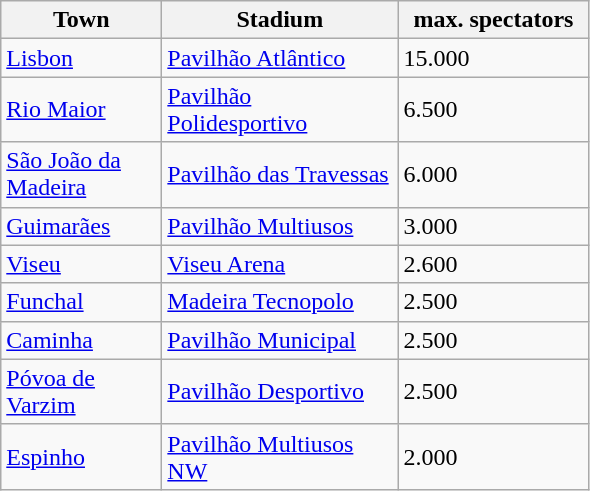<table class="wikitable sortable">
<tr>
<th width="100">Town</th>
<th width="150">Stadium</th>
<th width="120">max. spectators</th>
</tr>
<tr>
<td><a href='#'>Lisbon</a></td>
<td><a href='#'>Pavilhão Atlântico</a></td>
<td>15.000</td>
</tr>
<tr>
<td><a href='#'>Rio Maior</a></td>
<td><a href='#'>Pavilhão Polidesportivo</a></td>
<td>6.500</td>
</tr>
<tr>
<td><a href='#'>São João da Madeira</a></td>
<td><a href='#'>Pavilhão das Travessas</a></td>
<td>6.000</td>
</tr>
<tr>
<td><a href='#'>Guimarães</a></td>
<td><a href='#'>Pavilhão Multiusos</a></td>
<td>3.000</td>
</tr>
<tr>
<td><a href='#'>Viseu</a></td>
<td><a href='#'>Viseu Arena</a></td>
<td>2.600</td>
</tr>
<tr>
<td><a href='#'>Funchal</a></td>
<td><a href='#'>Madeira Tecnopolo</a></td>
<td>2.500</td>
</tr>
<tr>
<td><a href='#'>Caminha</a></td>
<td><a href='#'>Pavilhão Municipal</a></td>
<td>2.500</td>
</tr>
<tr>
<td><a href='#'>Póvoa de Varzim</a></td>
<td><a href='#'>Pavilhão Desportivo</a></td>
<td>2.500</td>
</tr>
<tr>
<td><a href='#'>Espinho</a></td>
<td><a href='#'>Pavilhão Multiusos NW</a></td>
<td>2.000</td>
</tr>
</table>
